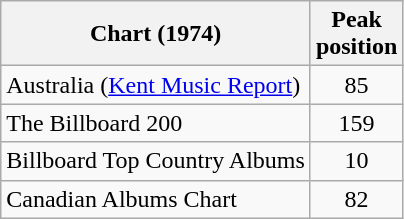<table class="wikitable">
<tr>
<th>Chart (1974)</th>
<th>Peak<br>position</th>
</tr>
<tr>
<td>Australia (<a href='#'>Kent Music Report</a>)</td>
<td style="text-align:center;">85</td>
</tr>
<tr>
<td>The Billboard 200</td>
<td style="text-align:center;">159</td>
</tr>
<tr>
<td>Billboard Top Country Albums</td>
<td style="text-align:center;">10</td>
</tr>
<tr>
<td>Canadian Albums Chart</td>
<td style="text-align:center;">82</td>
</tr>
</table>
